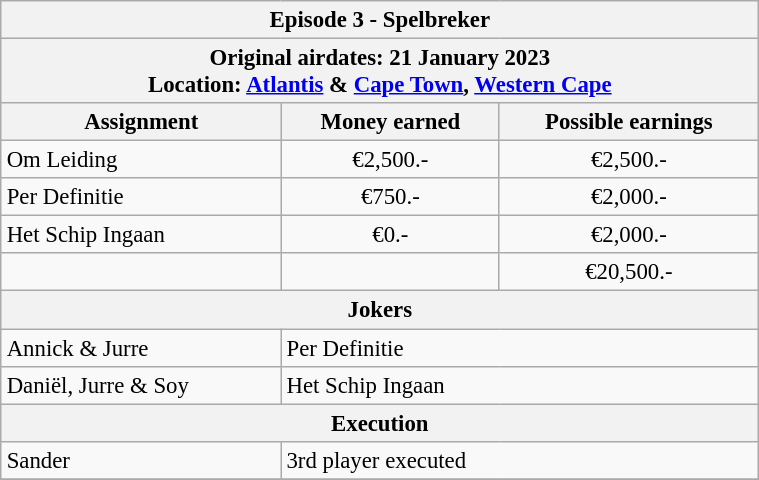<table class="wikitable" style="font-size: 95%; margin: 10px" align="right" width="40%">
<tr>
<th colspan=3>Episode 3 - Spelbreker</th>
</tr>
<tr>
<th colspan=3>Original airdates: 21 January 2023<br>Location: <a href='#'>Atlantis</a> & <a href='#'>Cape Town</a>, <a href='#'>Western Cape</a></th>
</tr>
<tr>
<th>Assignment</th>
<th>Money earned</th>
<th>Possible earnings</th>
</tr>
<tr>
<td>Om Leiding</td>
<td align="center">€2,500.-</td>
<td align="center">€2,500.-</td>
</tr>
<tr>
<td>Per Definitie</td>
<td align="center">€750.-</td>
<td align="center">€2,000.-</td>
</tr>
<tr>
<td>Het Schip Ingaan</td>
<td align="center">€0.-</td>
<td align="center">€2,000.-</td>
</tr>
<tr>
<td><strong></strong></td>
<td align="center"><strong></strong></td>
<td align="center">€20,500.-</td>
</tr>
<tr>
<th colspan=3>Jokers</th>
</tr>
<tr>
<td>Annick & Jurre</td>
<td colspan=2>Per Definitie</td>
</tr>
<tr>
<td>Daniël, Jurre & Soy</td>
<td colspan=2>Het Schip Ingaan</td>
</tr>
<tr>
<th colspan=3>Execution</th>
</tr>
<tr>
<td>Sander</td>
<td colspan=2>3rd player executed</td>
</tr>
<tr>
</tr>
</table>
